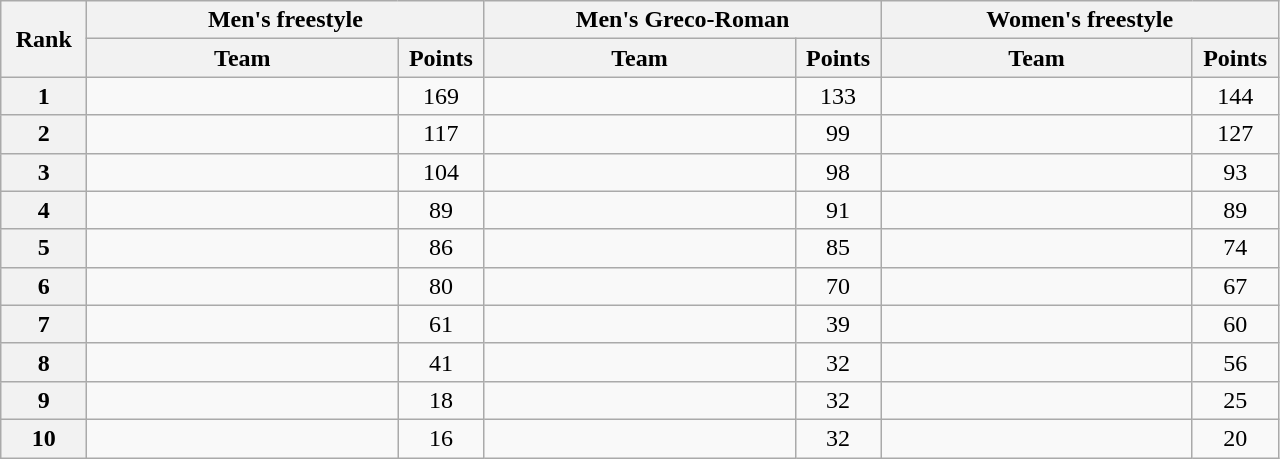<table class="wikitable" style="text-align:center;">
<tr>
<th width=50 rowspan="2">Rank</th>
<th colspan="2">Men's freestyle</th>
<th colspan="2">Men's Greco-Roman</th>
<th colspan="2">Women's freestyle</th>
</tr>
<tr>
<th width=200>Team</th>
<th width=50>Points</th>
<th width=200>Team</th>
<th width=50>Points</th>
<th width=200>Team</th>
<th width=50>Points</th>
</tr>
<tr>
<th>1</th>
<td align=left></td>
<td>169</td>
<td align=left></td>
<td>133</td>
<td align=left></td>
<td>144</td>
</tr>
<tr>
<th>2</th>
<td align=left></td>
<td>117</td>
<td align=left></td>
<td>99</td>
<td align=left></td>
<td>127</td>
</tr>
<tr>
<th>3</th>
<td align=left></td>
<td>104</td>
<td align=left></td>
<td>98</td>
<td align=left></td>
<td>93</td>
</tr>
<tr>
<th>4</th>
<td align=left></td>
<td>89</td>
<td align=left></td>
<td>91</td>
<td align=left></td>
<td>89</td>
</tr>
<tr>
<th>5</th>
<td align=left></td>
<td>86</td>
<td align=left></td>
<td>85</td>
<td align=left></td>
<td>74</td>
</tr>
<tr>
<th>6</th>
<td align=left></td>
<td>80</td>
<td align=left></td>
<td>70</td>
<td align=left></td>
<td>67</td>
</tr>
<tr>
<th>7</th>
<td align=left></td>
<td>61</td>
<td align=left></td>
<td>39</td>
<td align=left></td>
<td>60</td>
</tr>
<tr>
<th>8</th>
<td align=left></td>
<td>41</td>
<td align=left></td>
<td>32</td>
<td align=left></td>
<td>56</td>
</tr>
<tr>
<th>9</th>
<td align=left></td>
<td>18</td>
<td align=left></td>
<td>32</td>
<td align=left></td>
<td>25</td>
</tr>
<tr>
<th>10</th>
<td align=left></td>
<td>16</td>
<td align=left></td>
<td>32</td>
<td align=left></td>
<td>20</td>
</tr>
</table>
